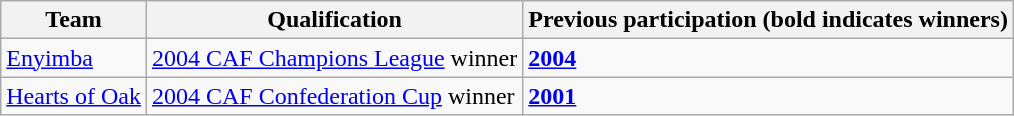<table class="wikitable">
<tr>
<th>Team</th>
<th>Qualification</th>
<th>Previous participation (bold indicates winners)</th>
</tr>
<tr>
<td> <a href='#'>Enyimba</a></td>
<td><a href='#'>2004 CAF Champions League</a> winner</td>
<td><strong><a href='#'>2004</a></strong></td>
</tr>
<tr>
<td> <a href='#'>Hearts of Oak</a></td>
<td><a href='#'>2004 CAF Confederation Cup</a> winner</td>
<td><strong><a href='#'>2001</a></strong></td>
</tr>
</table>
